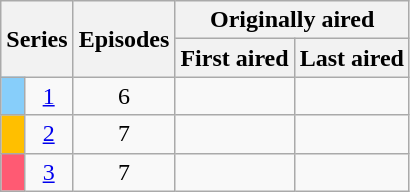<table class="wikitable plainrowheaders" style="text-align:center;">
<tr>
<th colspan="2" rowspan="2">Series</th>
<th rowspan="2">Episodes</th>
<th colspan="2">Originally aired</th>
</tr>
<tr>
<th>First aired</th>
<th>Last aired</th>
</tr>
<tr>
<td style="background: #87CEFA;"></td>
<td><a href='#'>1</a></td>
<td>6</td>
<td></td>
<td></td>
</tr>
<tr>
<td style="background: #FFBF00;"></td>
<td><a href='#'>2</a></td>
<td>7</td>
<td></td>
<td></td>
</tr>
<tr>
<td style="background: #FF5A73;"></td>
<td><a href='#'>3</a></td>
<td>7</td>
<td></td>
<td></td>
</tr>
</table>
